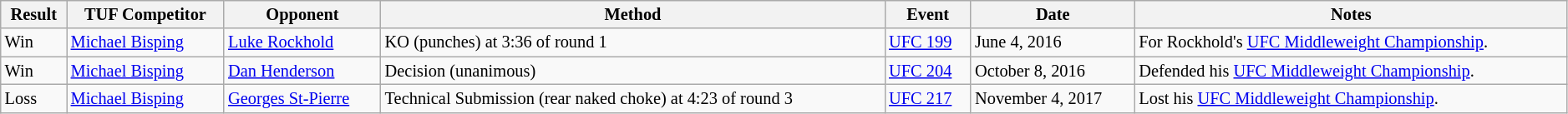<table class="wikitable sortable" style="font-size:85%; text-align:left; width:99%;">
<tr>
<th>Result</th>
<th>TUF Competitor</th>
<th>Opponent</th>
<th>Method</th>
<th>Event</th>
<th>Date</th>
<th>Notes</th>
</tr>
<tr>
<td>Win</td>
<td><a href='#'>Michael Bisping</a></td>
<td><a href='#'>Luke Rockhold</a></td>
<td>KO (punches) at 3:36 of round 1</td>
<td><a href='#'>UFC 199</a></td>
<td>June 4, 2016</td>
<td>For Rockhold's <a href='#'>UFC Middleweight Championship</a>.</td>
</tr>
<tr>
<td>Win</td>
<td><a href='#'>Michael Bisping</a></td>
<td><a href='#'>Dan Henderson</a></td>
<td>Decision (unanimous)</td>
<td><a href='#'>UFC 204</a></td>
<td>October 8, 2016</td>
<td>Defended his <a href='#'>UFC Middleweight Championship</a>.</td>
</tr>
<tr>
<td>Loss</td>
<td><a href='#'>Michael Bisping</a></td>
<td><a href='#'>Georges St-Pierre</a></td>
<td>Technical Submission (rear naked choke) at 4:23 of round 3</td>
<td><a href='#'>UFC 217</a></td>
<td>November 4, 2017</td>
<td>Lost his <a href='#'>UFC Middleweight Championship</a>.</td>
</tr>
</table>
